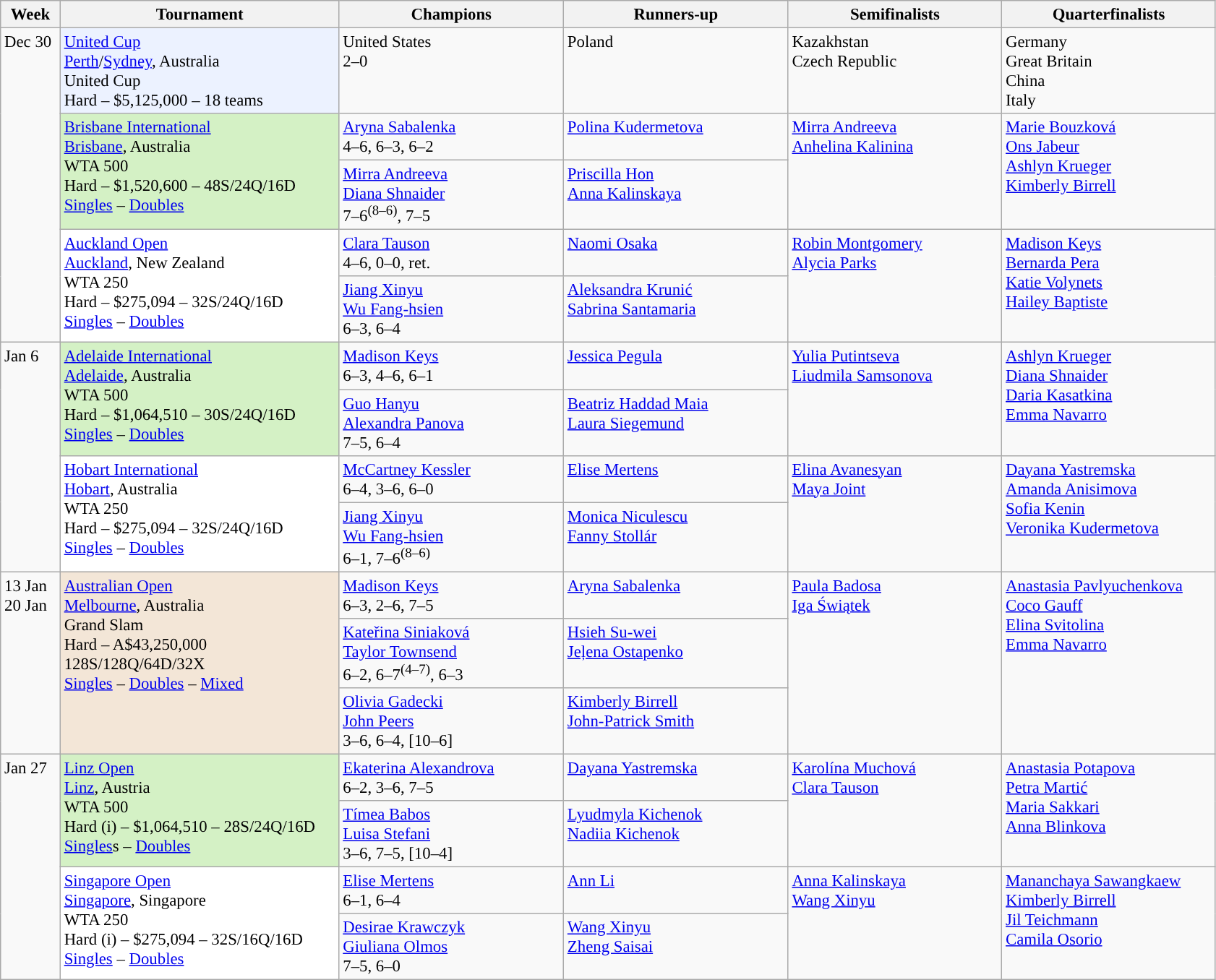<table class=wikitable style=font-size:95%>
<tr>
<th style="width:48px;">Week</th>
<th style="width:250px;">Tournament</th>
<th style="width:200px;">Champions</th>
<th style="width:200px;">Runners-up</th>
<th style="width:190px;">Semifinalists</th>
<th style="width:190px;">Quarterfinalists</th>
</tr>
<tr style="vertical-align:top">
<td rowspan=5>Dec 30</td>
<td style="background:#ecf2ff;"><a href='#'>United Cup</a><br><a href='#'>Perth</a>/<a href='#'>Sydney</a>, Australia<br>United Cup<br>Hard – $5,125,000 – 18 teams</td>
<td> United States<br>2–0</td>
<td> Poland</td>
<td> Kazakhstan<br> Czech Republic</td>
<td> Germany<br> Great Britain<br> China<br> Italy</td>
</tr>
<tr style="vertical-align:top">
<td style="background:#D4F1C5;" rowspan=2><a href='#'>Brisbane International</a><br><a href='#'>Brisbane</a>, Australia<br>WTA 500<br>Hard – $1,520,600 – 48S/24Q/16D<br><a href='#'>Singles</a> – <a href='#'>Doubles</a></td>
<td> <a href='#'>Aryna Sabalenka</a><br>4–6, 6–3, 6–2</td>
<td> <a href='#'>Polina Kudermetova</a></td>
<td rowspan=2> <a href='#'>Mirra Andreeva</a><br> <a href='#'>Anhelina Kalinina</a></td>
<td rowspan=2> <a href='#'>Marie Bouzková</a><br> <a href='#'>Ons Jabeur</a><br> <a href='#'>Ashlyn Krueger</a><br> <a href='#'>Kimberly Birrell</a></td>
</tr>
<tr style="vertical-align:top">
<td> <a href='#'>Mirra Andreeva</a><br> <a href='#'>Diana Shnaider</a><br>7–6<sup>(8–6)</sup>, 7–5</td>
<td> <a href='#'>Priscilla Hon</a><br> <a href='#'>Anna Kalinskaya</a></td>
</tr>
<tr style="vertical-align:top">
<td rowspan=2 style="background:#fff;"><a href='#'>Auckland Open</a><br><a href='#'>Auckland</a>, New Zealand<br>WTA 250<br>Hard – $275,094 – 32S/24Q/16D<br><a href='#'>Singles</a> – <a href='#'>Doubles</a></td>
<td> <a href='#'>Clara Tauson</a><br>4–6, 0–0, ret.</td>
<td> <a href='#'>Naomi Osaka</a></td>
<td rowspan=2> <a href='#'>Robin Montgomery</a><br> <a href='#'>Alycia Parks</a></td>
<td rowspan=2> <a href='#'>Madison Keys</a><br> <a href='#'>Bernarda Pera</a><br> <a href='#'>Katie Volynets</a><br> <a href='#'>Hailey Baptiste</a></td>
</tr>
<tr style="vertical-align:top">
<td> <a href='#'>Jiang Xinyu</a><br> <a href='#'>Wu Fang-hsien</a><br>6–3, 6–4</td>
<td> <a href='#'>Aleksandra Krunić</a><br> <a href='#'>Sabrina Santamaria</a></td>
</tr>
<tr style="vertical-align:top">
<td rowspan=4>Jan 6</td>
<td rowspan=2 style="background:#D4F1C5;"><a href='#'>Adelaide International</a><br><a href='#'>Adelaide</a>, Australia<br>WTA 500<br>Hard – $1,064,510 – 30S/24Q/16D<br><a href='#'>Singles</a> – <a href='#'>Doubles</a></td>
<td> <a href='#'>Madison Keys</a><br>6–3, 4–6, 6–1</td>
<td> <a href='#'>Jessica Pegula</a></td>
<td rowspan=2> <a href='#'>Yulia Putintseva</a><br> <a href='#'>Liudmila Samsonova</a></td>
<td rowspan=2> <a href='#'>Ashlyn Krueger</a><br> <a href='#'>Diana Shnaider</a><br> <a href='#'>Daria Kasatkina</a><br> <a href='#'>Emma Navarro</a></td>
</tr>
<tr style="vertical-align:top">
<td> <a href='#'>Guo Hanyu</a><br> <a href='#'>Alexandra Panova</a><br>7–5, 6–4</td>
<td> <a href='#'>Beatriz Haddad Maia</a><br> <a href='#'>Laura Siegemund</a></td>
</tr>
<tr style="vertical-align:top">
<td style="background:#fff;" rowspan=2><a href='#'>Hobart International</a><br><a href='#'>Hobart</a>, Australia<br>WTA 250<br>Hard – $275,094 – 32S/24Q/16D<br><a href='#'>Singles</a> – <a href='#'>Doubles</a></td>
<td> <a href='#'>McCartney Kessler</a><br>6–4, 3–6, 6–0</td>
<td> <a href='#'>Elise Mertens</a></td>
<td rowspan=2> <a href='#'>Elina Avanesyan</a><br> <a href='#'>Maya Joint</a></td>
<td rowspan=2> <a href='#'>Dayana Yastremska</a><br> <a href='#'>Amanda Anisimova</a><br> <a href='#'>Sofia Kenin</a><br> <a href='#'>Veronika Kudermetova</a></td>
</tr>
<tr style="vertical-align:top">
<td> <a href='#'>Jiang Xinyu</a><br> <a href='#'>Wu Fang-hsien</a><br>6–1, 7–6<sup>(8–6)</sup></td>
<td> <a href='#'>Monica Niculescu</a><br> <a href='#'>Fanny Stollár</a></td>
</tr>
<tr style="vertical-align:top">
<td rowspan=3>13 Jan<br>20 Jan</td>
<td style="background:#f3e6d7;" rowspan=3><a href='#'>Australian Open</a><br><a href='#'>Melbourne</a>, Australia<br>Grand Slam<br>Hard – A$43,250,000<br>128S/128Q/64D/32X<br><a href='#'>Singles</a> – <a href='#'>Doubles</a> – <a href='#'>Mixed</a></td>
<td> <a href='#'>Madison Keys</a><br>6–3, 2–6, 7–5</td>
<td> <a href='#'>Aryna Sabalenka</a></td>
<td rowspan=3> <a href='#'>Paula Badosa</a><br> <a href='#'>Iga Świątek</a></td>
<td rowspan=3> <a href='#'>Anastasia Pavlyuchenkova</a><br> <a href='#'>Coco Gauff</a><br> <a href='#'>Elina Svitolina</a><br> <a href='#'>Emma Navarro</a></td>
</tr>
<tr style="vertical-align:top">
<td> <a href='#'>Kateřina Siniaková</a><br> <a href='#'>Taylor Townsend</a><br>6–2, 6–7<sup>(4–7)</sup>, 6–3</td>
<td> <a href='#'>Hsieh Su-wei</a><br> <a href='#'>Jeļena Ostapenko</a></td>
</tr>
<tr style="vertical-align:top">
<td> <a href='#'>Olivia Gadecki</a><br> <a href='#'>John Peers</a><br>3–6, 6–4, [10–6]</td>
<td> <a href='#'>Kimberly Birrell</a><br> <a href='#'>John-Patrick Smith</a></td>
</tr>
<tr style="vertical-align:top">
<td rowspan=4>Jan 27</td>
<td rowspan=2 style="background:#D4F1C5;"><a href='#'>Linz Open</a><br><a href='#'>Linz</a>, Austria<br>WTA 500<br>Hard (i) – $1,064,510 – 28S/24Q/16D<br><a href='#'>Singles</a>s – <a href='#'>Doubles</a></td>
<td> <a href='#'>Ekaterina Alexandrova</a><br>6–2, 3–6, 7–5</td>
<td> <a href='#'>Dayana Yastremska</a></td>
<td rowspan=2> <a href='#'>Karolína Muchová</a><br> <a href='#'>Clara Tauson</a></td>
<td rowspan=2> <a href='#'>Anastasia Potapova</a><br> <a href='#'>Petra Martić</a><br> <a href='#'>Maria Sakkari</a><br> <a href='#'>Anna Blinkova</a></td>
</tr>
<tr style="vertical-align:top">
<td> <a href='#'>Tímea Babos</a><br> <a href='#'>Luisa Stefani</a><br>3–6, 7–5, [10–4]</td>
<td> <a href='#'>Lyudmyla Kichenok</a><br> <a href='#'>Nadiia Kichenok</a></td>
</tr>
<tr style="vertical-align:top">
<td rowspan=2 style="background:#fff;"><a href='#'>Singapore Open</a><br><a href='#'>Singapore</a>, Singapore<br>WTA 250<br>Hard (i) – $275,094 – 32S/16Q/16D<br><a href='#'>Singles</a> – <a href='#'>Doubles</a></td>
<td> <a href='#'>Elise Mertens</a><br>6–1, 6–4</td>
<td> <a href='#'>Ann Li</a></td>
<td rowspan=2> <a href='#'>Anna Kalinskaya</a><br> <a href='#'>Wang Xinyu</a></td>
<td rowspan=2> <a href='#'>Mananchaya Sawangkaew</a><br> <a href='#'>Kimberly Birrell</a><br> <a href='#'>Jil Teichmann</a><br> <a href='#'>Camila Osorio</a></td>
</tr>
<tr style="vertical-align:top">
<td> <a href='#'>Desirae Krawczyk</a><br> <a href='#'>Giuliana Olmos</a><br>7–5, 6–0</td>
<td> <a href='#'>Wang Xinyu</a><br> <a href='#'>Zheng Saisai</a></td>
</tr>
</table>
